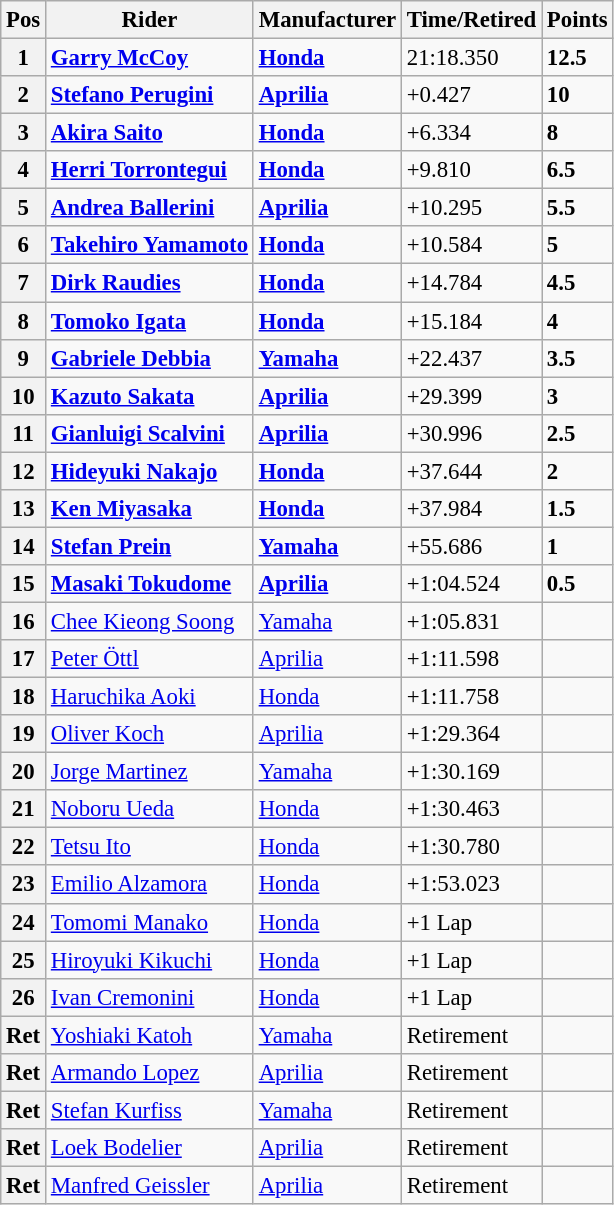<table class="wikitable" style="font-size: 95%;">
<tr>
<th>Pos</th>
<th>Rider</th>
<th>Manufacturer</th>
<th>Time/Retired</th>
<th>Points</th>
</tr>
<tr>
<th>1</th>
<td> <strong><a href='#'>Garry McCoy</a></strong></td>
<td><strong><a href='#'>Honda</a></strong></td>
<td>21:18.350</td>
<td><strong>12.5</strong></td>
</tr>
<tr>
<th>2</th>
<td> <strong><a href='#'>Stefano Perugini</a></strong></td>
<td><strong><a href='#'>Aprilia</a></strong></td>
<td>+0.427</td>
<td><strong>10</strong></td>
</tr>
<tr>
<th>3</th>
<td> <strong><a href='#'>Akira Saito</a></strong></td>
<td><strong><a href='#'>Honda</a></strong></td>
<td>+6.334</td>
<td><strong>8</strong></td>
</tr>
<tr>
<th>4</th>
<td> <strong><a href='#'>Herri Torrontegui</a></strong></td>
<td><strong><a href='#'>Honda</a></strong></td>
<td>+9.810</td>
<td><strong>6.5</strong></td>
</tr>
<tr>
<th>5</th>
<td> <strong><a href='#'>Andrea Ballerini</a></strong></td>
<td><strong><a href='#'>Aprilia</a></strong></td>
<td>+10.295</td>
<td><strong>5.5</strong></td>
</tr>
<tr>
<th>6</th>
<td> <strong><a href='#'>Takehiro Yamamoto</a></strong></td>
<td><strong><a href='#'>Honda</a></strong></td>
<td>+10.584</td>
<td><strong>5</strong></td>
</tr>
<tr>
<th>7</th>
<td> <strong><a href='#'>Dirk Raudies</a></strong></td>
<td><strong><a href='#'>Honda</a></strong></td>
<td>+14.784</td>
<td><strong>4.5</strong></td>
</tr>
<tr>
<th>8</th>
<td> <strong><a href='#'>Tomoko Igata</a></strong></td>
<td><strong><a href='#'>Honda</a></strong></td>
<td>+15.184</td>
<td><strong>4</strong></td>
</tr>
<tr>
<th>9</th>
<td> <strong><a href='#'>Gabriele Debbia</a></strong></td>
<td><strong><a href='#'>Yamaha</a></strong></td>
<td>+22.437</td>
<td><strong>3.5</strong></td>
</tr>
<tr>
<th>10</th>
<td> <strong><a href='#'>Kazuto Sakata</a></strong></td>
<td><strong><a href='#'>Aprilia</a></strong></td>
<td>+29.399</td>
<td><strong>3</strong></td>
</tr>
<tr>
<th>11</th>
<td> <strong><a href='#'>Gianluigi Scalvini</a></strong></td>
<td><strong><a href='#'>Aprilia</a></strong></td>
<td>+30.996</td>
<td><strong>2.5</strong></td>
</tr>
<tr>
<th>12</th>
<td> <strong><a href='#'>Hideyuki Nakajo</a></strong></td>
<td><strong><a href='#'>Honda</a></strong></td>
<td>+37.644</td>
<td><strong>2</strong></td>
</tr>
<tr>
<th>13</th>
<td> <strong><a href='#'>Ken Miyasaka</a></strong></td>
<td><strong><a href='#'>Honda</a></strong></td>
<td>+37.984</td>
<td><strong>1.5</strong></td>
</tr>
<tr>
<th>14</th>
<td> <strong><a href='#'>Stefan Prein</a></strong></td>
<td><strong><a href='#'>Yamaha</a></strong></td>
<td>+55.686</td>
<td><strong>1</strong></td>
</tr>
<tr>
<th>15</th>
<td> <strong><a href='#'>Masaki Tokudome</a></strong></td>
<td><strong><a href='#'>Aprilia</a></strong></td>
<td>+1:04.524</td>
<td><strong>0.5</strong></td>
</tr>
<tr>
<th>16</th>
<td> <a href='#'>Chee Kieong Soong</a></td>
<td><a href='#'>Yamaha</a></td>
<td>+1:05.831</td>
<td></td>
</tr>
<tr>
<th>17</th>
<td> <a href='#'>Peter Öttl</a></td>
<td><a href='#'>Aprilia</a></td>
<td>+1:11.598</td>
<td></td>
</tr>
<tr>
<th>18</th>
<td> <a href='#'>Haruchika Aoki</a></td>
<td><a href='#'>Honda</a></td>
<td>+1:11.758</td>
<td></td>
</tr>
<tr>
<th>19</th>
<td> <a href='#'>Oliver Koch</a></td>
<td><a href='#'>Aprilia</a></td>
<td>+1:29.364</td>
<td></td>
</tr>
<tr>
<th>20</th>
<td> <a href='#'>Jorge Martinez</a></td>
<td><a href='#'>Yamaha</a></td>
<td>+1:30.169</td>
<td></td>
</tr>
<tr>
<th>21</th>
<td> <a href='#'>Noboru Ueda</a></td>
<td><a href='#'>Honda</a></td>
<td>+1:30.463</td>
<td></td>
</tr>
<tr>
<th>22</th>
<td> <a href='#'>Tetsu Ito</a></td>
<td><a href='#'>Honda</a></td>
<td>+1:30.780</td>
<td></td>
</tr>
<tr>
<th>23</th>
<td> <a href='#'>Emilio Alzamora</a></td>
<td><a href='#'>Honda</a></td>
<td>+1:53.023</td>
<td></td>
</tr>
<tr>
<th>24</th>
<td> <a href='#'>Tomomi Manako</a></td>
<td><a href='#'>Honda</a></td>
<td>+1 Lap</td>
<td></td>
</tr>
<tr>
<th>25</th>
<td> <a href='#'>Hiroyuki Kikuchi</a></td>
<td><a href='#'>Honda</a></td>
<td>+1 Lap</td>
<td></td>
</tr>
<tr>
<th>26</th>
<td> <a href='#'>Ivan Cremonini</a></td>
<td><a href='#'>Honda</a></td>
<td>+1 Lap</td>
<td></td>
</tr>
<tr>
<th>Ret</th>
<td> <a href='#'>Yoshiaki Katoh</a></td>
<td><a href='#'>Yamaha</a></td>
<td>Retirement</td>
<td></td>
</tr>
<tr>
<th>Ret</th>
<td> <a href='#'>Armando Lopez</a></td>
<td><a href='#'>Aprilia</a></td>
<td>Retirement</td>
<td></td>
</tr>
<tr>
<th>Ret</th>
<td> <a href='#'>Stefan Kurfiss</a></td>
<td><a href='#'>Yamaha</a></td>
<td>Retirement</td>
<td></td>
</tr>
<tr>
<th>Ret</th>
<td> <a href='#'>Loek Bodelier</a></td>
<td><a href='#'>Aprilia</a></td>
<td>Retirement</td>
<td></td>
</tr>
<tr>
<th>Ret</th>
<td> <a href='#'>Manfred Geissler</a></td>
<td><a href='#'>Aprilia</a></td>
<td>Retirement</td>
<td></td>
</tr>
</table>
